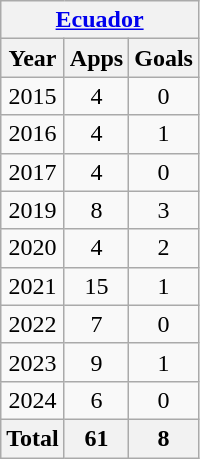<table class="wikitable" style="text-align:center">
<tr>
<th colspan=4><a href='#'>Ecuador</a></th>
</tr>
<tr>
<th>Year</th>
<th>Apps</th>
<th>Goals</th>
</tr>
<tr>
<td>2015</td>
<td>4</td>
<td>0</td>
</tr>
<tr>
<td>2016</td>
<td>4</td>
<td>1</td>
</tr>
<tr>
<td>2017</td>
<td>4</td>
<td>0</td>
</tr>
<tr>
<td>2019</td>
<td>8</td>
<td>3</td>
</tr>
<tr>
<td>2020</td>
<td>4</td>
<td>2</td>
</tr>
<tr>
<td>2021</td>
<td>15</td>
<td>1</td>
</tr>
<tr>
<td>2022</td>
<td>7</td>
<td>0</td>
</tr>
<tr>
<td>2023</td>
<td>9</td>
<td>1</td>
</tr>
<tr>
<td>2024</td>
<td>6</td>
<td>0</td>
</tr>
<tr>
<th>Total</th>
<th>61</th>
<th>8</th>
</tr>
</table>
